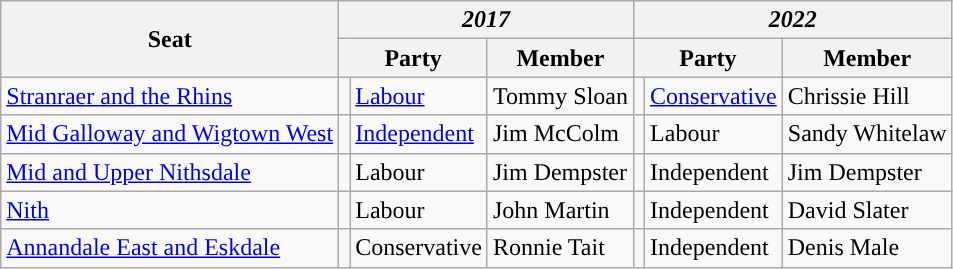<table class="wikitable">
<tr>
<th scope="col" rowspan="2" style="text-align:center">Seat</th>
<th scope="col" colspan="3" style="text-align:center"><em>2017</em></th>
<th scope="col" colspan="3" style="text-align:center"><em>2022</em></th>
</tr>
<tr>
<th colspan="2" style="text-align:center">Party</th>
<th style="text-align:center">Member</th>
<th colspan="2" style="text-align:center">Party</th>
<th style="text-align:center">Member</th>
</tr>
<tr>
<td scope="row"><a href='#'>Stranraer and the Rhins</a></td>
<td></td>
<td scope="row"><a href='#'>Labour</a></td>
<td>Tommy Sloan</td>
<td></td>
<td><a href='#'>Conservative</a></td>
<td>Chrissie Hill</td>
</tr>
<tr>
<td scope="row"><a href='#'>Mid Galloway and Wigtown West</a></td>
<td></td>
<td><a href='#'>Independent</a></td>
<td>Jim McColm</td>
<td></td>
<td scope="row">Labour</td>
<td>Sandy Whitelaw</td>
</tr>
<tr>
<td scope="row"><a href='#'>Mid and Upper Nithsdale</a></td>
<td></td>
<td scope="row">Labour</td>
<td>Jim Dempster</td>
<td></td>
<td>Independent</td>
<td>Jim Dempster</td>
</tr>
<tr>
<td scope="row"><a href='#'>Nith</a></td>
<td></td>
<td scope="row">Labour</td>
<td>John Martin</td>
<td></td>
<td>Independent</td>
<td>David Slater</td>
</tr>
<tr>
<td scope="row"><a href='#'>Annandale East and Eskdale</a></td>
<td></td>
<td>Conservative</td>
<td>Ronnie Tait</td>
<td></td>
<td>Independent</td>
<td>Denis Male</td>
</tr>
</table>
